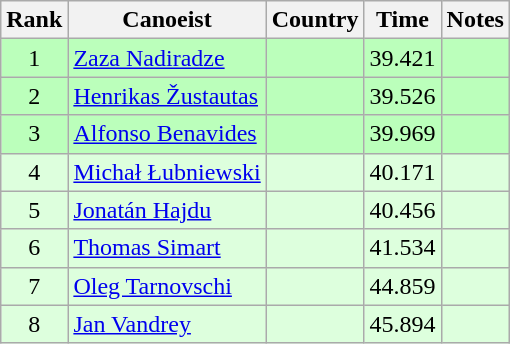<table class="wikitable" style="text-align:center">
<tr>
<th>Rank</th>
<th>Canoeist</th>
<th>Country</th>
<th>Time</th>
<th>Notes</th>
</tr>
<tr bgcolor=bbffbb>
<td>1</td>
<td align="left"><a href='#'>Zaza Nadiradze</a></td>
<td align="left"></td>
<td>39.421</td>
<td></td>
</tr>
<tr bgcolor=bbffbb>
<td>2</td>
<td align="left"><a href='#'>Henrikas Žustautas</a></td>
<td align="left"></td>
<td>39.526</td>
<td></td>
</tr>
<tr bgcolor=bbffbb>
<td>3</td>
<td align="left"><a href='#'>Alfonso Benavides</a></td>
<td align="left"></td>
<td>39.969</td>
<td></td>
</tr>
<tr bgcolor=ddffdd>
<td>4</td>
<td align="left"><a href='#'>Michał Łubniewski</a></td>
<td align="left"></td>
<td>40.171</td>
<td></td>
</tr>
<tr bgcolor=ddffdd>
<td>5</td>
<td align="left"><a href='#'>Jonatán Hajdu</a></td>
<td align="left"></td>
<td>40.456</td>
<td></td>
</tr>
<tr bgcolor=ddffdd>
<td>6</td>
<td align="left"><a href='#'>Thomas Simart</a></td>
<td align="left"></td>
<td>41.534</td>
<td></td>
</tr>
<tr bgcolor=ddffdd>
<td>7</td>
<td align="left"><a href='#'>Oleg Tarnovschi</a></td>
<td align="left"></td>
<td>44.859</td>
<td></td>
</tr>
<tr bgcolor=ddffdd>
<td>8</td>
<td align="left"><a href='#'>Jan Vandrey</a></td>
<td align="left"></td>
<td>45.894</td>
<td></td>
</tr>
</table>
